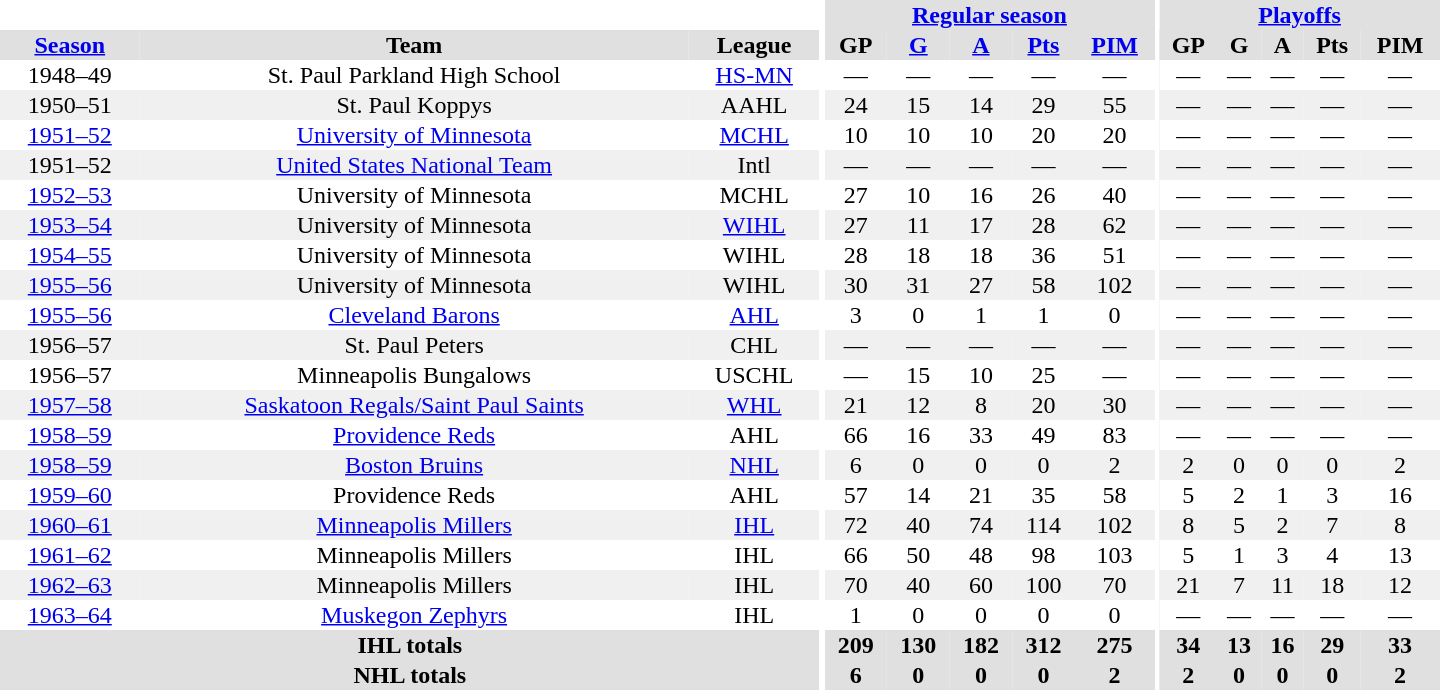<table border="0" cellpadding="1" cellspacing="0" style="text-align:center; width:60em">
<tr bgcolor="#e0e0e0">
<th colspan="3" bgcolor="#ffffff"></th>
<th rowspan="100" bgcolor="#ffffff"></th>
<th colspan="5"><a href='#'>Regular season</a></th>
<th rowspan="100" bgcolor="#ffffff"></th>
<th colspan="5"><a href='#'>Playoffs</a></th>
</tr>
<tr bgcolor="#e0e0e0">
<th><a href='#'>Season</a></th>
<th>Team</th>
<th>League</th>
<th>GP</th>
<th><a href='#'>G</a></th>
<th><a href='#'>A</a></th>
<th><a href='#'>Pts</a></th>
<th><a href='#'>PIM</a></th>
<th>GP</th>
<th>G</th>
<th>A</th>
<th>Pts</th>
<th>PIM</th>
</tr>
<tr>
<td>1948–49</td>
<td>St. Paul Parkland High School</td>
<td><a href='#'>HS-MN</a></td>
<td>—</td>
<td>—</td>
<td>—</td>
<td>—</td>
<td>—</td>
<td>—</td>
<td>—</td>
<td>—</td>
<td>—</td>
<td>—</td>
</tr>
<tr bgcolor="#f0f0f0">
<td>1950–51</td>
<td>St. Paul Koppys</td>
<td>AAHL</td>
<td>24</td>
<td>15</td>
<td>14</td>
<td>29</td>
<td>55</td>
<td>—</td>
<td>—</td>
<td>—</td>
<td>—</td>
<td>—</td>
</tr>
<tr>
<td><a href='#'>1951–52</a></td>
<td><a href='#'>University of Minnesota</a></td>
<td><a href='#'>MCHL</a></td>
<td>10</td>
<td>10</td>
<td>10</td>
<td>20</td>
<td>20</td>
<td>—</td>
<td>—</td>
<td>—</td>
<td>—</td>
<td>—</td>
</tr>
<tr bgcolor="#f0f0f0">
<td>1951–52</td>
<td><a href='#'>United States National Team</a></td>
<td>Intl</td>
<td>—</td>
<td>—</td>
<td>—</td>
<td>—</td>
<td>—</td>
<td>—</td>
<td>—</td>
<td>—</td>
<td>—</td>
<td>—</td>
</tr>
<tr>
<td><a href='#'>1952–53</a></td>
<td>University of Minnesota</td>
<td>MCHL</td>
<td>27</td>
<td>10</td>
<td>16</td>
<td>26</td>
<td>40</td>
<td>—</td>
<td>—</td>
<td>—</td>
<td>—</td>
<td>—</td>
</tr>
<tr bgcolor="#f0f0f0">
<td><a href='#'>1953–54</a></td>
<td>University of Minnesota</td>
<td><a href='#'>WIHL</a></td>
<td>27</td>
<td>11</td>
<td>17</td>
<td>28</td>
<td>62</td>
<td>—</td>
<td>—</td>
<td>—</td>
<td>—</td>
<td>—</td>
</tr>
<tr>
<td><a href='#'>1954–55</a></td>
<td>University of Minnesota</td>
<td>WIHL</td>
<td>28</td>
<td>18</td>
<td>18</td>
<td>36</td>
<td>51</td>
<td>—</td>
<td>—</td>
<td>—</td>
<td>—</td>
<td>—</td>
</tr>
<tr bgcolor="#f0f0f0">
<td><a href='#'>1955–56</a></td>
<td>University of Minnesota</td>
<td>WIHL</td>
<td>30</td>
<td>31</td>
<td>27</td>
<td>58</td>
<td>102</td>
<td>—</td>
<td>—</td>
<td>—</td>
<td>—</td>
<td>—</td>
</tr>
<tr>
<td><a href='#'>1955–56</a></td>
<td><a href='#'>Cleveland Barons</a></td>
<td><a href='#'>AHL</a></td>
<td>3</td>
<td>0</td>
<td>1</td>
<td>1</td>
<td>0</td>
<td>—</td>
<td>—</td>
<td>—</td>
<td>—</td>
<td>—</td>
</tr>
<tr bgcolor="#f0f0f0">
<td>1956–57</td>
<td>St. Paul Peters</td>
<td>CHL</td>
<td>—</td>
<td>—</td>
<td>—</td>
<td>—</td>
<td>—</td>
<td>—</td>
<td>—</td>
<td>—</td>
<td>—</td>
<td>—</td>
</tr>
<tr>
<td>1956–57</td>
<td>Minneapolis Bungalows</td>
<td>USCHL</td>
<td>—</td>
<td>15</td>
<td>10</td>
<td>25</td>
<td>—</td>
<td>—</td>
<td>—</td>
<td>—</td>
<td>—</td>
<td>—</td>
</tr>
<tr bgcolor="#f0f0f0">
<td><a href='#'>1957–58</a></td>
<td><a href='#'>Saskatoon Regals/Saint Paul Saints</a></td>
<td><a href='#'>WHL</a></td>
<td>21</td>
<td>12</td>
<td>8</td>
<td>20</td>
<td>30</td>
<td>—</td>
<td>—</td>
<td>—</td>
<td>—</td>
<td>—</td>
</tr>
<tr>
<td><a href='#'>1958–59</a></td>
<td><a href='#'>Providence Reds</a></td>
<td>AHL</td>
<td>66</td>
<td>16</td>
<td>33</td>
<td>49</td>
<td>83</td>
<td>—</td>
<td>—</td>
<td>—</td>
<td>—</td>
<td>—</td>
</tr>
<tr bgcolor="#f0f0f0">
<td><a href='#'>1958–59</a></td>
<td><a href='#'>Boston Bruins</a></td>
<td><a href='#'>NHL</a></td>
<td>6</td>
<td>0</td>
<td>0</td>
<td>0</td>
<td>2</td>
<td>2</td>
<td>0</td>
<td>0</td>
<td>0</td>
<td>2</td>
</tr>
<tr>
<td><a href='#'>1959–60</a></td>
<td>Providence Reds</td>
<td>AHL</td>
<td>57</td>
<td>14</td>
<td>21</td>
<td>35</td>
<td>58</td>
<td>5</td>
<td>2</td>
<td>1</td>
<td>3</td>
<td>16</td>
</tr>
<tr bgcolor="#f0f0f0">
<td><a href='#'>1960–61</a></td>
<td><a href='#'>Minneapolis Millers</a></td>
<td><a href='#'>IHL</a></td>
<td>72</td>
<td>40</td>
<td>74</td>
<td>114</td>
<td>102</td>
<td>8</td>
<td>5</td>
<td>2</td>
<td>7</td>
<td>8</td>
</tr>
<tr>
<td><a href='#'>1961–62</a></td>
<td>Minneapolis Millers</td>
<td>IHL</td>
<td>66</td>
<td>50</td>
<td>48</td>
<td>98</td>
<td>103</td>
<td>5</td>
<td>1</td>
<td>3</td>
<td>4</td>
<td>13</td>
</tr>
<tr bgcolor="#f0f0f0">
<td><a href='#'>1962–63</a></td>
<td>Minneapolis Millers</td>
<td>IHL</td>
<td>70</td>
<td>40</td>
<td>60</td>
<td>100</td>
<td>70</td>
<td>21</td>
<td>7</td>
<td>11</td>
<td>18</td>
<td>12</td>
</tr>
<tr>
<td><a href='#'>1963–64</a></td>
<td><a href='#'>Muskegon Zephyrs</a></td>
<td>IHL</td>
<td>1</td>
<td>0</td>
<td>0</td>
<td>0</td>
<td>0</td>
<td>—</td>
<td>—</td>
<td>—</td>
<td>—</td>
<td>—</td>
</tr>
<tr bgcolor="#e0e0e0">
<th colspan="3">IHL totals</th>
<th>209</th>
<th>130</th>
<th>182</th>
<th>312</th>
<th>275</th>
<th>34</th>
<th>13</th>
<th>16</th>
<th>29</th>
<th>33</th>
</tr>
<tr bgcolor="#e0e0e0">
<th colspan="3">NHL totals</th>
<th>6</th>
<th>0</th>
<th>0</th>
<th>0</th>
<th>2</th>
<th>2</th>
<th>0</th>
<th>0</th>
<th>0</th>
<th>2</th>
</tr>
</table>
